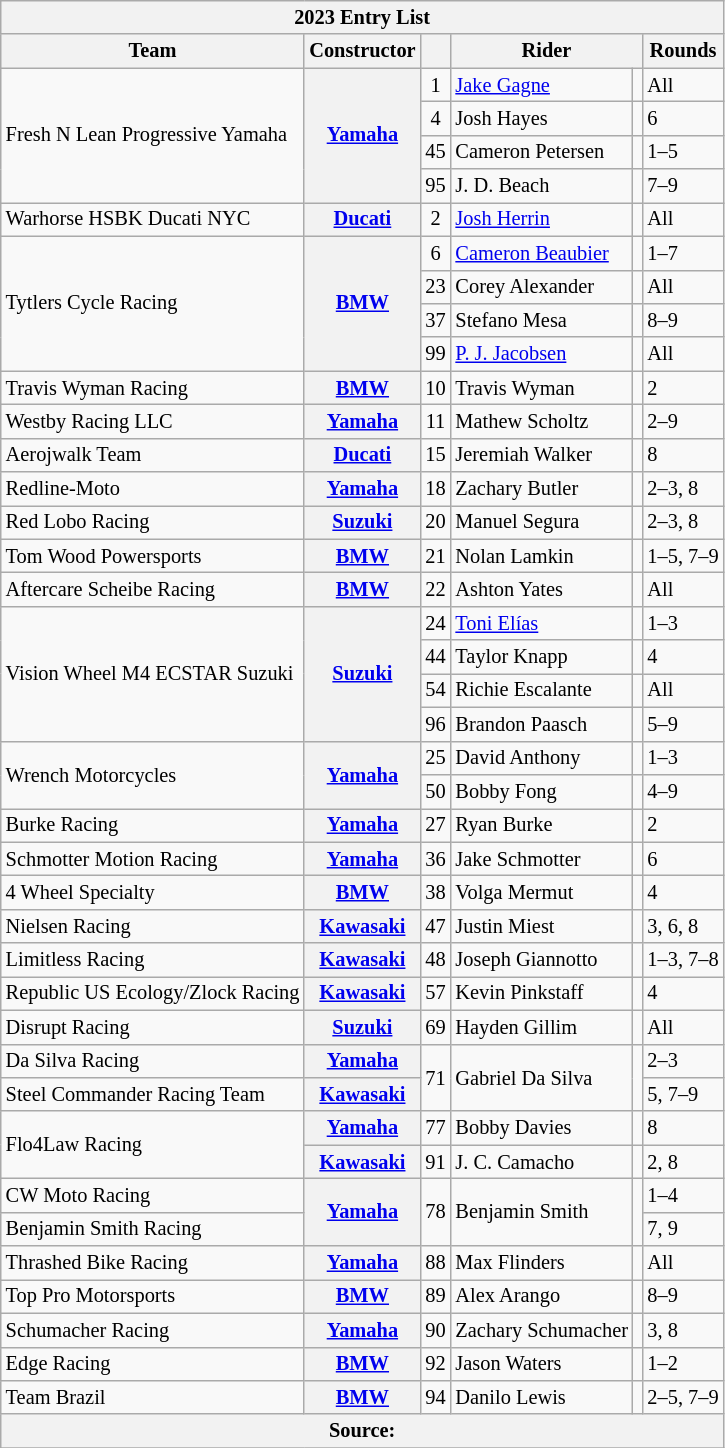<table class="wikitable" style="font-size: 85%;">
<tr>
<th colspan=6>2023 Entry List</th>
</tr>
<tr>
<th>Team</th>
<th>Constructor</th>
<th></th>
<th colspan=2>Rider</th>
<th>Rounds</th>
</tr>
<tr>
<td rowspan=4>Fresh N Lean Progressive Yamaha</td>
<th rowspan=4><a href='#'>Yamaha</a></th>
<td align=center>1</td>
<td> <a href='#'>Jake Gagne</a></td>
<td></td>
<td>All</td>
</tr>
<tr>
<td align=center>4</td>
<td> Josh Hayes</td>
<td></td>
<td>6</td>
</tr>
<tr>
<td align=center>45</td>
<td> Cameron Petersen</td>
<td></td>
<td>1–5</td>
</tr>
<tr>
<td align=center>95</td>
<td> J. D. Beach</td>
<td></td>
<td>7–9</td>
</tr>
<tr>
<td>Warhorse HSBK Ducati NYC</td>
<th><a href='#'>Ducati</a></th>
<td align=center>2</td>
<td> <a href='#'>Josh Herrin</a></td>
<td></td>
<td>All</td>
</tr>
<tr>
<td rowspan=4>Tytlers Cycle Racing</td>
<th rowspan=4><a href='#'>BMW</a></th>
<td align=center>6</td>
<td> <a href='#'>Cameron Beaubier</a></td>
<td></td>
<td>1–7</td>
</tr>
<tr>
<td align=center>23</td>
<td> Corey Alexander</td>
<td></td>
<td>All</td>
</tr>
<tr>
<td align=center>37</td>
<td> Stefano Mesa</td>
<td></td>
<td>8–9</td>
</tr>
<tr>
<td align=center>99</td>
<td> <a href='#'>P. J. Jacobsen</a></td>
<td></td>
<td>All</td>
</tr>
<tr>
<td>Travis Wyman Racing</td>
<th><a href='#'>BMW</a></th>
<td align=center>10</td>
<td> Travis Wyman</td>
<td></td>
<td>2</td>
</tr>
<tr>
<td>Westby Racing LLC</td>
<th><a href='#'>Yamaha</a></th>
<td align=center>11</td>
<td> Mathew Scholtz</td>
<td></td>
<td>2–9</td>
</tr>
<tr>
<td>Aerojwalk Team</td>
<th><a href='#'>Ducati</a></th>
<td align=center>15</td>
<td> Jeremiah Walker</td>
<td align=center></td>
<td>8</td>
</tr>
<tr>
<td>Redline-Moto</td>
<th><a href='#'>Yamaha</a></th>
<td align=center>18</td>
<td> Zachary Butler</td>
<td align=center></td>
<td>2–3, 8</td>
</tr>
<tr>
<td>Red Lobo Racing</td>
<th><a href='#'>Suzuki</a></th>
<td align=center>20</td>
<td> Manuel Segura</td>
<td align=center></td>
<td>2–3, 8</td>
</tr>
<tr>
<td>Tom Wood Powersports</td>
<th><a href='#'>BMW</a></th>
<td align=center>21</td>
<td> Nolan Lamkin</td>
<td align=center></td>
<td>1–5, 7–9</td>
</tr>
<tr>
<td>Aftercare Scheibe Racing</td>
<th><a href='#'>BMW</a></th>
<td align=center>22</td>
<td> Ashton Yates</td>
<td></td>
<td>All</td>
</tr>
<tr>
<td rowspan=4>Vision Wheel M4 ECSTAR Suzuki</td>
<th rowspan=4><a href='#'>Suzuki</a></th>
<td align=center>24</td>
<td> <a href='#'>Toni Elías</a></td>
<td></td>
<td>1–3</td>
</tr>
<tr>
<td align=center>44</td>
<td> Taylor Knapp</td>
<td></td>
<td>4</td>
</tr>
<tr>
<td align=center>54</td>
<td> Richie Escalante</td>
<td></td>
<td>All</td>
</tr>
<tr>
<td align=center>96</td>
<td> Brandon Paasch</td>
<td></td>
<td>5–9</td>
</tr>
<tr>
<td rowspan=2>Wrench Motorcycles</td>
<th rowspan=2><a href='#'>Yamaha</a></th>
<td align=center>25</td>
<td> David Anthony</td>
<td></td>
<td>1–3</td>
</tr>
<tr>
<td align=center>50</td>
<td> Bobby Fong</td>
<td></td>
<td>4–9</td>
</tr>
<tr>
<td>Burke Racing</td>
<th><a href='#'>Yamaha</a></th>
<td align=center>27</td>
<td> Ryan Burke</td>
<td align=center></td>
<td>2</td>
</tr>
<tr>
<td>Schmotter Motion Racing</td>
<th><a href='#'>Yamaha</a></th>
<td align=center>36</td>
<td> Jake Schmotter</td>
<td align=center></td>
<td>6</td>
</tr>
<tr>
<td>4 Wheel Specialty</td>
<th><a href='#'>BMW</a></th>
<td align=center>38</td>
<td> Volga Mermut</td>
<td></td>
<td>4</td>
</tr>
<tr>
<td>Nielsen Racing</td>
<th><a href='#'>Kawasaki</a></th>
<td align=center>47</td>
<td> Justin Miest</td>
<td align=center></td>
<td>3, 6, 8</td>
</tr>
<tr>
<td>Limitless Racing</td>
<th><a href='#'>Kawasaki</a></th>
<td align=center>48</td>
<td> Joseph Giannotto</td>
<td align=center></td>
<td>1–3, 7–8</td>
</tr>
<tr>
<td>Republic US Ecology/Zlock Racing</td>
<th><a href='#'>Kawasaki</a></th>
<td align=center>57</td>
<td> Kevin Pinkstaff</td>
<td></td>
<td>4</td>
</tr>
<tr>
<td>Disrupt Racing</td>
<th><a href='#'>Suzuki</a></th>
<td align=center>69</td>
<td> Hayden Gillim</td>
<td></td>
<td>All</td>
</tr>
<tr>
<td>Da Silva Racing</td>
<th><a href='#'>Yamaha</a></th>
<td rowspan=2 align=center>71</td>
<td rowspan=2> Gabriel Da Silva</td>
<td rowspan=2 align=center></td>
<td>2–3</td>
</tr>
<tr>
<td>Steel Commander Racing Team</td>
<th><a href='#'>Kawasaki</a></th>
<td>5, 7–9</td>
</tr>
<tr>
<td rowspan=2>Flo4Law Racing</td>
<th><a href='#'>Yamaha</a></th>
<td align=center>77</td>
<td> Bobby Davies</td>
<td align=center></td>
<td>8</td>
</tr>
<tr>
<th><a href='#'>Kawasaki</a></th>
<td align=center>91</td>
<td> J. C. Camacho</td>
<td align=center></td>
<td>2, 8</td>
</tr>
<tr>
<td>CW Moto Racing</td>
<th rowspan=2><a href='#'>Yamaha</a></th>
<td rowspan=2 align=center>78</td>
<td rowspan=2> Benjamin Smith</td>
<td rowspan=2></td>
<td>1–4</td>
</tr>
<tr>
<td>Benjamin Smith Racing</td>
<td>7, 9</td>
</tr>
<tr>
<td>Thrashed Bike Racing</td>
<th><a href='#'>Yamaha</a></th>
<td align=center>88</td>
<td> Max Flinders</td>
<td></td>
<td>All</td>
</tr>
<tr>
<td>Top Pro Motorsports</td>
<th><a href='#'>BMW</a></th>
<td align=center>89</td>
<td> Alex Arango</td>
<td></td>
<td>8–9</td>
</tr>
<tr>
<td>Schumacher Racing</td>
<th><a href='#'>Yamaha</a></th>
<td align=center>90</td>
<td> Zachary Schumacher</td>
<td align=center></td>
<td>3, 8</td>
</tr>
<tr>
<td>Edge Racing</td>
<th><a href='#'>BMW</a></th>
<td align=center>92</td>
<td> Jason Waters</td>
<td align=center></td>
<td>1–2</td>
</tr>
<tr>
<td>Team Brazil</td>
<th><a href='#'>BMW</a></th>
<td align=center>94</td>
<td> Danilo Lewis</td>
<td></td>
<td>2–5, 7–9</td>
</tr>
<tr>
<th colspan=6>Source:</th>
</tr>
<tr>
</tr>
</table>
